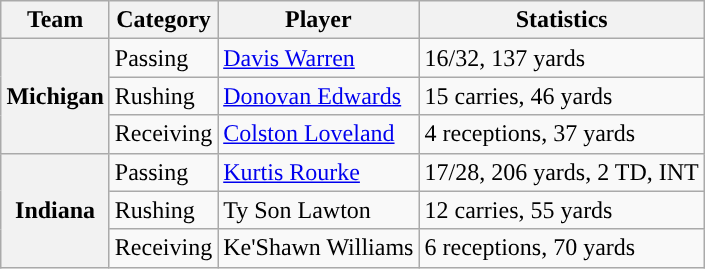<table class="wikitable" style="float:right">
<tr>
<th>Team</th>
<th>Category</th>
<th>Player</th>
<th>Statistics</th>
</tr>
<tr>
<th rowspan=3>Michigan</th>
<td>Passing</td>
<td><a href='#'>Davis Warren</a></td>
<td>16/32, 137 yards</td>
</tr>
<tr>
<td>Rushing</td>
<td><a href='#'>Donovan Edwards</a></td>
<td>15 carries, 46 yards</td>
</tr>
<tr>
<td>Receiving</td>
<td><a href='#'>Colston Loveland</a></td>
<td>4 receptions, 37 yards</td>
</tr>
<tr>
<th rowspan=3>Indiana</th>
<td>Passing</td>
<td><a href='#'>Kurtis Rourke</a></td>
<td>17/28, 206 yards, 2 TD, INT</td>
</tr>
<tr>
<td>Rushing</td>
<td>Ty Son Lawton</td>
<td>12 carries, 55 yards</td>
</tr>
<tr>
<td>Receiving</td>
<td>Ke'Shawn Williams</td>
<td>6 receptions, 70 yards</td>
</tr>
</table>
